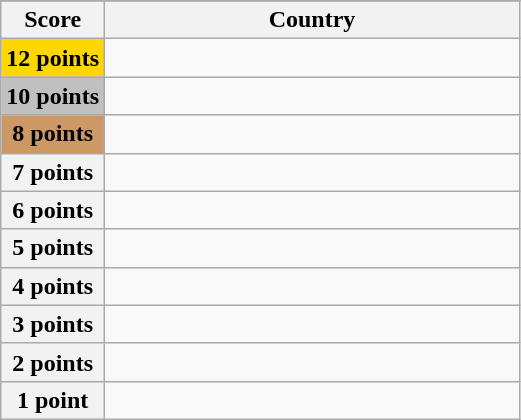<table class="wikitable">
<tr>
</tr>
<tr>
<th scope="col" width="20%">Score</th>
<th scope="col">Country</th>
</tr>
<tr>
<th scope="row" style="background:gold">12 points</th>
<td></td>
</tr>
<tr>
<th scope="row" style="background:silver">10 points</th>
<td></td>
</tr>
<tr>
<th scope="row" style="background:#CC9966">8 points</th>
<td></td>
</tr>
<tr>
<th scope="row">7 points</th>
<td></td>
</tr>
<tr>
<th scope="row">6 points</th>
<td></td>
</tr>
<tr>
<th scope="row">5 points</th>
<td></td>
</tr>
<tr>
<th scope="row">4 points</th>
<td></td>
</tr>
<tr>
<th scope="row">3 points</th>
<td></td>
</tr>
<tr>
<th scope="row">2 points</th>
<td></td>
</tr>
<tr>
<th scope="row">1 point</th>
<td></td>
</tr>
</table>
